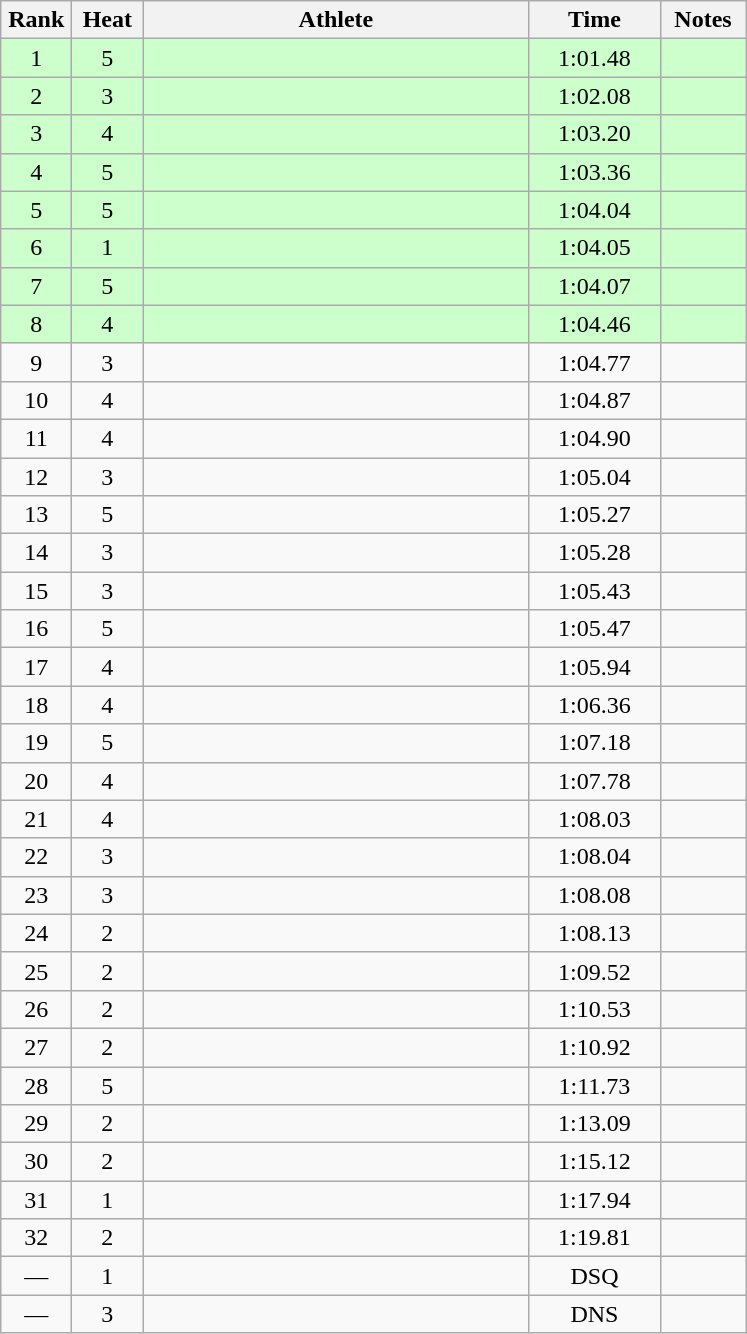<table class="wikitable" style="text-align:center">
<tr>
<th width=40>Rank</th>
<th width=40>Heat</th>
<th width=250>Athlete</th>
<th width=80>Time</th>
<th width=50>Notes</th>
</tr>
<tr bgcolor="ccffcc">
<td>1</td>
<td>5</td>
<td align=left></td>
<td>1:01.48</td>
<td></td>
</tr>
<tr bgcolor="ccffcc">
<td>2</td>
<td>3</td>
<td align=left></td>
<td>1:02.08</td>
<td></td>
</tr>
<tr bgcolor="ccffcc">
<td>3</td>
<td>4</td>
<td align=left></td>
<td>1:03.20</td>
<td></td>
</tr>
<tr bgcolor="ccffcc">
<td>4</td>
<td>5</td>
<td align=left></td>
<td>1:03.36</td>
<td></td>
</tr>
<tr bgcolor="ccffcc">
<td>5</td>
<td>5</td>
<td align=left></td>
<td>1:04.04</td>
<td></td>
</tr>
<tr bgcolor="ccffcc">
<td>6</td>
<td>1</td>
<td align=left></td>
<td>1:04.05</td>
<td></td>
</tr>
<tr bgcolor="ccffcc">
<td>7</td>
<td>5</td>
<td align=left></td>
<td>1:04.07</td>
<td></td>
</tr>
<tr bgcolor="ccffcc">
<td>8</td>
<td>4</td>
<td align=left></td>
<td>1:04.46</td>
<td></td>
</tr>
<tr>
<td>9</td>
<td>3</td>
<td align=left></td>
<td>1:04.77</td>
<td></td>
</tr>
<tr>
<td>10</td>
<td>4</td>
<td align=left></td>
<td>1:04.87</td>
<td></td>
</tr>
<tr>
<td>11</td>
<td>4</td>
<td align=left></td>
<td>1:04.90</td>
<td></td>
</tr>
<tr>
<td>12</td>
<td>3</td>
<td align=left></td>
<td>1:05.04</td>
<td></td>
</tr>
<tr>
<td>13</td>
<td>5</td>
<td align=left></td>
<td>1:05.27</td>
<td></td>
</tr>
<tr>
<td>14</td>
<td>3</td>
<td align=left></td>
<td>1:05.28</td>
<td></td>
</tr>
<tr>
<td>15</td>
<td>3</td>
<td align=left></td>
<td>1:05.43</td>
<td></td>
</tr>
<tr>
<td>16</td>
<td>5</td>
<td align=left></td>
<td>1:05.47</td>
<td></td>
</tr>
<tr>
<td>17</td>
<td>4</td>
<td align=left></td>
<td>1:05.94</td>
<td></td>
</tr>
<tr>
<td>18</td>
<td>4</td>
<td align=left></td>
<td>1:06.36</td>
<td></td>
</tr>
<tr>
<td>19</td>
<td>5</td>
<td align=left></td>
<td>1:07.18</td>
<td></td>
</tr>
<tr>
<td>20</td>
<td>4</td>
<td align=left></td>
<td>1:07.78</td>
<td></td>
</tr>
<tr>
<td>21</td>
<td>4</td>
<td align=left></td>
<td>1:08.03</td>
<td></td>
</tr>
<tr>
<td>22</td>
<td>3</td>
<td align=left></td>
<td>1:08.04</td>
<td></td>
</tr>
<tr>
<td>23</td>
<td>3</td>
<td align=left></td>
<td>1:08.08</td>
<td></td>
</tr>
<tr>
<td>24</td>
<td>2</td>
<td align=left></td>
<td>1:08.13</td>
<td></td>
</tr>
<tr>
<td>25</td>
<td>2</td>
<td align=left></td>
<td>1:09.52</td>
<td></td>
</tr>
<tr>
<td>26</td>
<td>2</td>
<td align=left></td>
<td>1:10.53</td>
<td></td>
</tr>
<tr>
<td>27</td>
<td>2</td>
<td align=left></td>
<td>1:10.92</td>
<td></td>
</tr>
<tr>
<td>28</td>
<td>5</td>
<td align=left></td>
<td>1:11.73</td>
<td></td>
</tr>
<tr>
<td>29</td>
<td>2</td>
<td align=left></td>
<td>1:13.09</td>
<td></td>
</tr>
<tr>
<td>30</td>
<td>2</td>
<td align=left></td>
<td>1:15.12</td>
<td></td>
</tr>
<tr>
<td>31</td>
<td>1</td>
<td align=left></td>
<td>1:17.94</td>
<td></td>
</tr>
<tr>
<td>32</td>
<td>2</td>
<td align=left></td>
<td>1:19.81</td>
<td></td>
</tr>
<tr>
<td>—</td>
<td>1</td>
<td align=left></td>
<td>DSQ</td>
<td></td>
</tr>
<tr>
<td>—</td>
<td>3</td>
<td align=left></td>
<td>DNS</td>
<td></td>
</tr>
</table>
